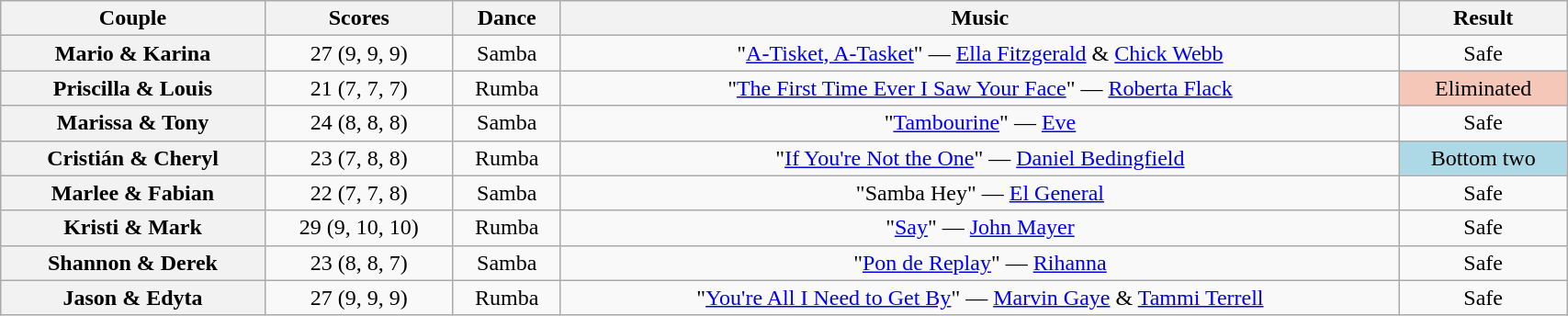<table class="wikitable sortable" style="text-align:center; width:90%">
<tr>
<th scope="col">Couple</th>
<th scope="col">Scores</th>
<th scope="col" class="unsortable">Dance</th>
<th scope="col" class="unsortable">Music</th>
<th scope="col" class="unsortable">Result</th>
</tr>
<tr>
<th scope="row">Mario & Karina</th>
<td>27 (9, 9, 9)</td>
<td>Samba</td>
<td>"<a href='#'>A-Tisket, A-Tasket</a>" — <a href='#'>Ella Fitzgerald</a> & <a href='#'>Chick Webb</a></td>
<td>Safe</td>
</tr>
<tr>
<th scope="row">Priscilla & Louis</th>
<td>21 (7, 7, 7)</td>
<td>Rumba</td>
<td>"<a href='#'>The First Time Ever I Saw Your Face</a>" — <a href='#'>Roberta Flack</a></td>
<td bgcolor=f4c7b8>Eliminated</td>
</tr>
<tr>
<th scope="row">Marissa & Tony</th>
<td>24 (8, 8, 8)</td>
<td>Samba</td>
<td>"<a href='#'>Tambourine</a>" — <a href='#'>Eve</a></td>
<td>Safe</td>
</tr>
<tr>
<th scope="row">Cristián & Cheryl</th>
<td>23 (7, 8, 8)</td>
<td>Rumba</td>
<td>"<a href='#'>If You're Not the One</a>" — <a href='#'>Daniel Bedingfield</a></td>
<td bgcolor=lightblue>Bottom two</td>
</tr>
<tr>
<th scope="row">Marlee & Fabian</th>
<td>22 (7, 7, 8)</td>
<td>Samba</td>
<td>"Samba Hey" — <a href='#'>El General</a></td>
<td>Safe</td>
</tr>
<tr>
<th scope="row">Kristi & Mark</th>
<td>29 (9, 10, 10)</td>
<td>Rumba</td>
<td>"<a href='#'>Say</a>" — <a href='#'>John Mayer</a></td>
<td>Safe</td>
</tr>
<tr>
<th scope="row">Shannon & Derek</th>
<td>23 (8, 8, 7)</td>
<td>Samba</td>
<td>"<a href='#'>Pon de Replay</a>" — <a href='#'>Rihanna</a></td>
<td>Safe</td>
</tr>
<tr>
<th scope="row">Jason & Edyta</th>
<td>27 (9, 9, 9)</td>
<td>Rumba</td>
<td>"<a href='#'>You're All I Need to Get By</a>" — <a href='#'>Marvin Gaye</a> & <a href='#'>Tammi Terrell</a></td>
<td>Safe</td>
</tr>
</table>
